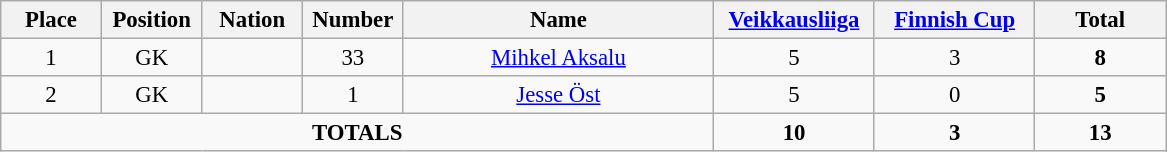<table class="wikitable" style="font-size: 95%; text-align: center;">
<tr>
<th width=60>Place</th>
<th width=60>Position</th>
<th width=60>Nation</th>
<th width=60>Number</th>
<th width=200>Name</th>
<th width=100><a href='#'>Veikkausliiga</a></th>
<th width=100><a href='#'>Finnish Cup</a></th>
<th width=80><strong>Total</strong></th>
</tr>
<tr>
<td>1</td>
<td>GK</td>
<td></td>
<td>33</td>
<td><a href='#'>Mihkel Aksalu</a></td>
<td>5</td>
<td>3</td>
<td><strong>8</strong></td>
</tr>
<tr>
<td>2</td>
<td>GK</td>
<td></td>
<td>1</td>
<td><a href='#'>Jesse Öst</a></td>
<td>5</td>
<td>0</td>
<td><strong>5</strong></td>
</tr>
<tr>
<td colspan="5"><strong>TOTALS</strong></td>
<td><strong>10</strong></td>
<td><strong>3</strong></td>
<td><strong>13</strong></td>
</tr>
</table>
